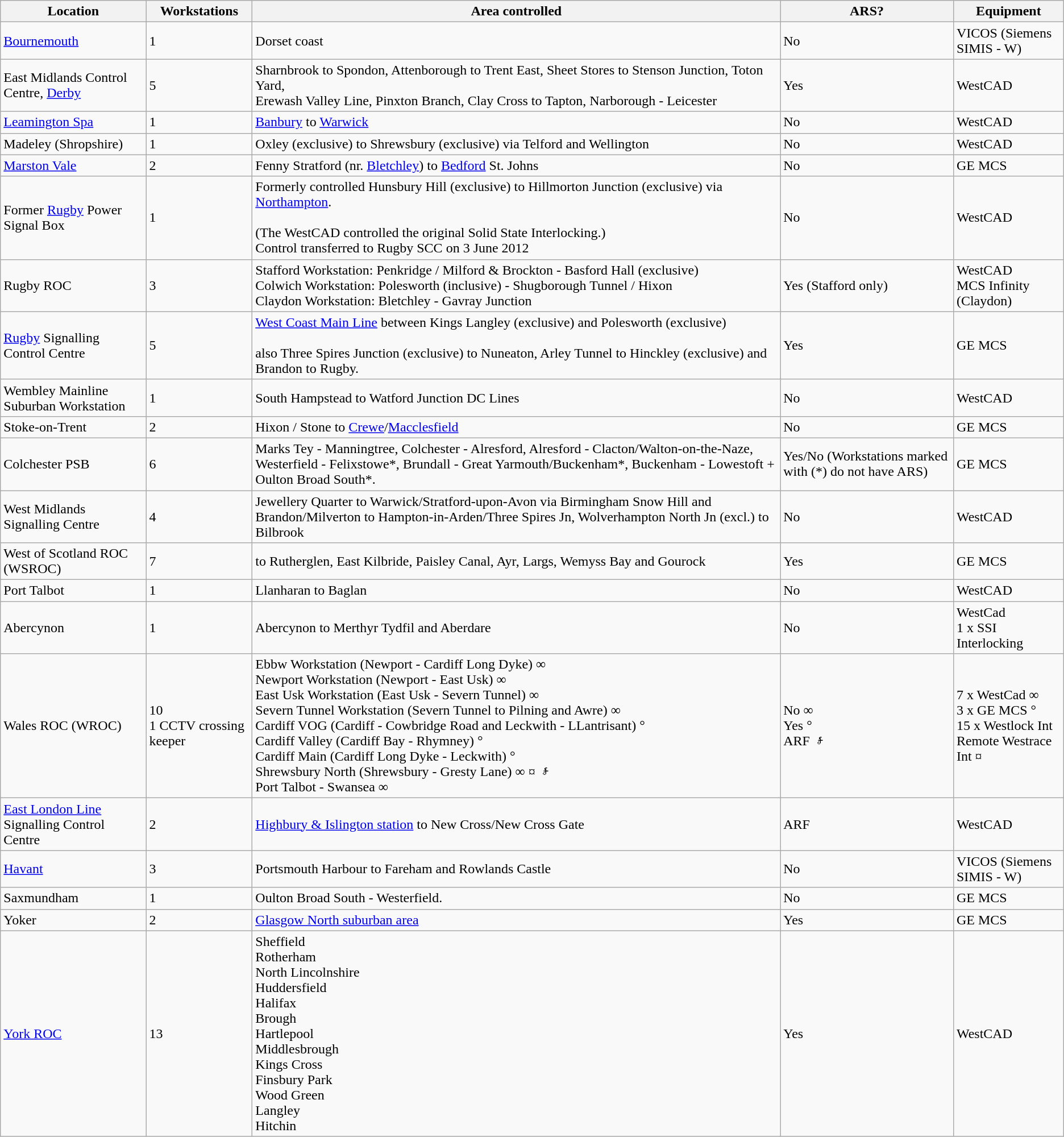<table class="wikitable">
<tr>
<th>Location</th>
<th>Workstations</th>
<th>Area controlled</th>
<th>ARS?</th>
<th>Equipment</th>
</tr>
<tr>
<td><a href='#'>Bournemouth</a></td>
<td>1</td>
<td>Dorset coast</td>
<td>No</td>
<td>VICOS (Siemens SIMIS - W)</td>
</tr>
<tr>
<td>East Midlands Control Centre, <a href='#'>Derby</a></td>
<td>5</td>
<td>Sharnbrook to Spondon, Attenborough to Trent East, Sheet Stores to Stenson Junction, Toton Yard, <br>Erewash Valley Line, Pinxton Branch, Clay Cross to Tapton, Narborough - Leicester</td>
<td>Yes</td>
<td>WestCAD</td>
</tr>
<tr>
<td><a href='#'>Leamington Spa</a></td>
<td>1</td>
<td><a href='#'>Banbury</a> to <a href='#'>Warwick</a></td>
<td>No</td>
<td>WestCAD</td>
</tr>
<tr>
<td>Madeley (Shropshire)</td>
<td>1</td>
<td>Oxley (exclusive) to Shrewsbury (exclusive) via Telford and Wellington</td>
<td>No</td>
<td>WestCAD</td>
</tr>
<tr>
<td><a href='#'>Marston Vale</a></td>
<td>2</td>
<td>Fenny Stratford (nr. <a href='#'>Bletchley</a>) to <a href='#'>Bedford</a> St. Johns</td>
<td>No</td>
<td>GE MCS</td>
</tr>
<tr>
<td>Former <a href='#'>Rugby</a> Power Signal Box</td>
<td>1</td>
<td>Formerly controlled Hunsbury Hill (exclusive) to Hillmorton Junction (exclusive) via <a href='#'>Northampton</a>.<br><br>(The WestCAD controlled the original Solid State Interlocking.)<br>
Control transferred to Rugby SCC on 3 June 2012</td>
<td>No</td>
<td>WestCAD</td>
</tr>
<tr>
<td>Rugby ROC</td>
<td>3</td>
<td>Stafford Workstation: Penkridge / Milford & Brockton - Basford Hall (exclusive)<br>Colwich Workstation: Polesworth (inclusive) - Shugborough Tunnel / Hixon<br>Claydon Workstation: Bletchley - Gavray Junction</td>
<td>Yes (Stafford only)</td>
<td>WestCAD<br>MCS Infinity (Claydon)</td>
</tr>
<tr>
<td><a href='#'>Rugby</a> Signalling Control Centre</td>
<td>5</td>
<td><a href='#'>West Coast Main Line</a> between Kings Langley (exclusive) and Polesworth (exclusive)<br><br>also Three Spires Junction (exclusive) to Nuneaton, Arley Tunnel to Hinckley (exclusive) and Brandon to Rugby.<br></td>
<td>Yes</td>
<td>GE MCS</td>
</tr>
<tr>
<td>Wembley Mainline Suburban Workstation</td>
<td>1</td>
<td>South Hampstead to Watford Junction DC Lines</td>
<td>No</td>
<td>WestCAD</td>
</tr>
<tr>
<td>Stoke-on-Trent</td>
<td>2</td>
<td>Hixon / Stone to <a href='#'>Crewe</a>/<a href='#'>Macclesfield</a></td>
<td>No</td>
<td>GE MCS</td>
</tr>
<tr>
<td>Colchester PSB</td>
<td>6</td>
<td>Marks Tey - Manningtree, Colchester - Alresford, Alresford - Clacton/Walton-on-the-Naze, Westerfield - Felixstowe*, Brundall - Great Yarmouth/Buckenham*,  Buckenham - Lowestoft + Oulton Broad South*.</td>
<td>Yes/No (Workstations marked with (*) do not have ARS)</td>
<td>GE MCS</td>
</tr>
<tr>
<td>West Midlands Signalling Centre</td>
<td>4</td>
<td>Jewellery Quarter to Warwick/Stratford-upon-Avon via Birmingham Snow Hill and Brandon/Milverton to Hampton-in-Arden/Three Spires Jn, Wolverhampton North Jn (excl.) to Bilbrook<br></td>
<td>No</td>
<td>WestCAD</td>
</tr>
<tr>
<td>West of Scotland ROC (WSROC)</td>
<td>7</td>
<td> to Rutherglen, East Kilbride, Paisley Canal, Ayr, Largs, Wemyss Bay and Gourock</td>
<td>Yes</td>
<td>GE MCS</td>
</tr>
<tr>
<td>Port Talbot</td>
<td>1</td>
<td>Llanharan to Baglan</td>
<td>No</td>
<td>WestCAD</td>
</tr>
<tr>
<td>Abercynon</td>
<td>1</td>
<td>Abercynon to Merthyr Tydfil and Aberdare</td>
<td>No</td>
<td>WestCad<br>1 x SSI Interlocking</td>
</tr>
<tr>
<td>Wales ROC (WROC)</td>
<td>10 <br>1 CCTV crossing keeper</td>
<td>Ebbw Workstation (Newport - Cardiff Long Dyke) ∞<br>Newport Workstation (Newport - East Usk) ∞<br>East Usk Workstation (East Usk - Severn Tunnel) ∞<br> Severn Tunnel Workstation (Severn Tunnel to Pilning and Awre) ∞<br>Cardiff VOG (Cardiff - Cowbridge Road and Leckwith - LLantrisant) ° <br>Cardiff Valley (Cardiff Bay - Rhymney) °<br>Cardiff Main (Cardiff Long Dyke - Leckwith) ° <br>Shrewsbury North (Shrewsbury - Gresty Lane) ∞ ¤ ៛ <br>Port Talbot - Swansea ∞</td>
<td>No ∞<br>Yes °<br>ARF ៛</td>
<td>7 x WestCad ∞<br>3 x GE MCS °<br>15 x Westlock Int<br>Remote Westrace Int ¤</td>
</tr>
<tr>
<td><a href='#'>East London Line</a> Signalling Control Centre</td>
<td>2</td>
<td><a href='#'>Highbury & Islington station</a> to New Cross/New Cross Gate</td>
<td>ARF</td>
<td>WestCAD</td>
</tr>
<tr>
<td><a href='#'>Havant</a></td>
<td>3</td>
<td>Portsmouth Harbour to Fareham and Rowlands Castle</td>
<td>No</td>
<td>VICOS (Siemens SIMIS - W)</td>
</tr>
<tr>
<td>Saxmundham</td>
<td>1</td>
<td>Oulton Broad South - Westerfield.</td>
<td>No</td>
<td>GE MCS</td>
</tr>
<tr>
<td>Yoker</td>
<td>2</td>
<td><a href='#'>Glasgow North suburban area</a></td>
<td>Yes</td>
<td>GE MCS</td>
</tr>
<tr>
<td><a href='#'>York ROC</a></td>
<td>13</td>
<td>Sheffield<br>Rotherham<br>North Lincolnshire<br>Huddersfield<br>Halifax<br>Brough<br>Hartlepool<br>Middlesbrough<br>Kings Cross<br>Finsbury Park<br>Wood Green<br>Langley<br>Hitchin</td>
<td>Yes</td>
<td>WestCAD</td>
</tr>
</table>
